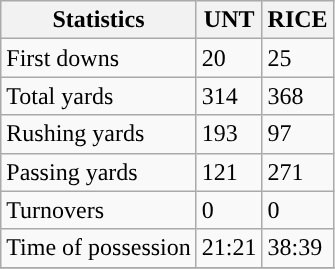<table class="wikitable">
<tr>
<th>Statistics</th>
<th>UNT</th>
<th>RICE</th>
</tr>
<tr>
<td>First downs</td>
<td>20</td>
<td>25</td>
</tr>
<tr>
<td>Total yards</td>
<td>314</td>
<td>368</td>
</tr>
<tr>
<td>Rushing yards</td>
<td>193</td>
<td>97</td>
</tr>
<tr>
<td>Passing yards</td>
<td>121</td>
<td>271</td>
</tr>
<tr>
<td>Turnovers</td>
<td>0</td>
<td>0</td>
</tr>
<tr>
<td>Time of possession</td>
<td>21:21</td>
<td>38:39</td>
</tr>
<tr>
</tr>
</table>
